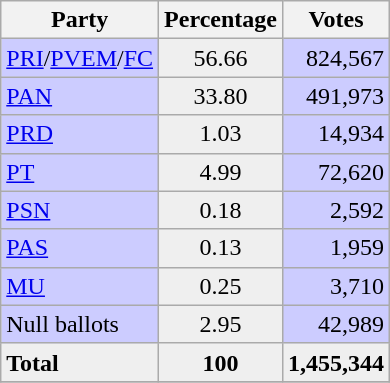<table class="wikitable">
<tr>
<th>Party</th>
<th>Percentage</th>
<th>Votes</th>
</tr>
<tr>
<td bgcolor=#CCCCFF><a href='#'>PRI</a>/<a href='#'>PVEM</a>/<a href='#'>FC</a></td>
<td bgcolor=#EFEFEF align="center">56.66</td>
<td bgcolor=#CCCCFF align="right">824,567</td>
</tr>
<tr>
<td bgcolor=#CCCCFF><a href='#'>PAN</a></td>
<td bgcolor=#EFEFEF align="center">33.80</td>
<td bgcolor=#CCCCFF align="right">491,973</td>
</tr>
<tr>
<td bgcolor=#CCCCFF><a href='#'>PRD</a></td>
<td bgcolor=#EFEFEF align="center">1.03</td>
<td bgcolor=#CCCCFF align="right">14,934</td>
</tr>
<tr>
<td bgcolor=#CCCCFF><a href='#'>PT</a></td>
<td bgcolor=#EFEFEF align="center">4.99</td>
<td bgcolor=#CCCCFF align="right">72,620</td>
</tr>
<tr>
<td bgcolor=#CCCCFF><a href='#'>PSN</a></td>
<td bgcolor=#EFEFEF align="center">0.18</td>
<td bgcolor=#CCCCFF align="right">2,592</td>
</tr>
<tr>
<td bgcolor=#CCCCFF><a href='#'>PAS</a></td>
<td bgcolor=#EFEFEF align="center">0.13</td>
<td bgcolor=#CCCCFF align="right">1,959</td>
</tr>
<tr>
<td bgcolor=#CCCCFF><a href='#'>MU</a></td>
<td bgcolor=#EFEFEF align="center">0.25</td>
<td bgcolor=#CCCCFF align="right">3,710</td>
</tr>
<tr>
<td bgcolor=#CCCCFF>Null ballots</td>
<td bgcolor=#EFEFEF align="center">2.95</td>
<td bgcolor=#CCCCFF align="right">42,989</td>
</tr>
<tr>
<td bgcolor=#EFEFEF><strong>Total</strong></td>
<td bgcolor=#EFEFEF align="center"><strong>100</strong></td>
<td bgcolor=#EFEFEF align="right"><strong>1,455,344</strong></td>
</tr>
<tr>
</tr>
</table>
